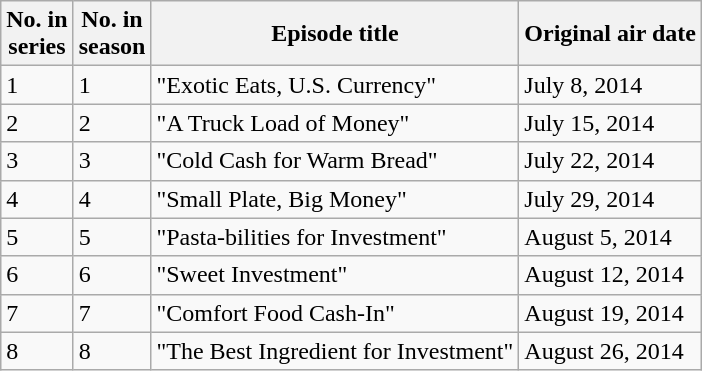<table class="wikitable">
<tr>
<th>No. in<br>series</th>
<th>No. in<br>season</th>
<th>Episode title</th>
<th>Original air date</th>
</tr>
<tr>
<td>1</td>
<td>1</td>
<td>"Exotic Eats, U.S. Currency"</td>
<td>July 8, 2014</td>
</tr>
<tr>
<td>2</td>
<td>2</td>
<td>"A Truck Load of Money"</td>
<td>July 15, 2014</td>
</tr>
<tr>
<td>3</td>
<td>3</td>
<td>"Cold Cash for Warm Bread"</td>
<td>July 22, 2014</td>
</tr>
<tr>
<td>4</td>
<td>4</td>
<td>"Small Plate, Big Money"</td>
<td>July 29, 2014</td>
</tr>
<tr>
<td>5</td>
<td>5</td>
<td>"Pasta-bilities for Investment"</td>
<td>August 5, 2014</td>
</tr>
<tr>
<td>6</td>
<td>6</td>
<td>"Sweet Investment"</td>
<td>August 12, 2014</td>
</tr>
<tr>
<td>7</td>
<td>7</td>
<td>"Comfort Food Cash-In"</td>
<td>August 19, 2014</td>
</tr>
<tr>
<td>8</td>
<td>8</td>
<td>"The Best Ingredient for Investment"</td>
<td>August 26, 2014</td>
</tr>
</table>
